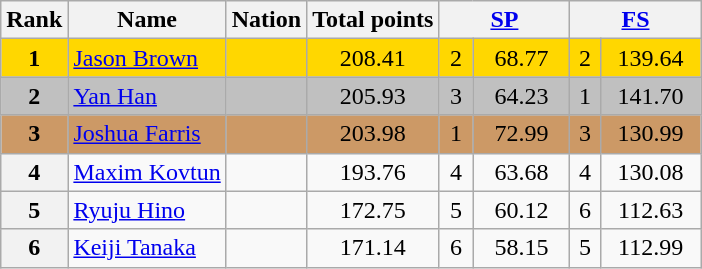<table class="wikitable sortable">
<tr>
<th>Rank</th>
<th>Name</th>
<th>Nation</th>
<th>Total points</th>
<th colspan="2" width="80px"><a href='#'>SP</a></th>
<th colspan="2" width="80px"><a href='#'>FS</a></th>
</tr>
<tr bgcolor="gold">
<td align="center"><strong>1</strong></td>
<td><a href='#'>Jason Brown</a></td>
<td></td>
<td align="center">208.41</td>
<td align="center">2</td>
<td align="center">68.77</td>
<td align="center">2</td>
<td align="center">139.64</td>
</tr>
<tr bgcolor="silver">
<td align="center"><strong>2</strong></td>
<td><a href='#'>Yan Han</a></td>
<td></td>
<td align="center">205.93</td>
<td align="center">3</td>
<td align="center">64.23</td>
<td align="center">1</td>
<td align="center">141.70</td>
</tr>
<tr bgcolor="cc9966">
<td align="center"><strong>3</strong></td>
<td><a href='#'>Joshua Farris</a></td>
<td></td>
<td align="center">203.98</td>
<td align="center">1</td>
<td align="center">72.99</td>
<td align="center">3</td>
<td align="center">130.99</td>
</tr>
<tr>
<th>4</th>
<td><a href='#'>Maxim Kovtun</a></td>
<td></td>
<td align="center">193.76</td>
<td align="center">4</td>
<td align="center">63.68</td>
<td align="center">4</td>
<td align="center">130.08</td>
</tr>
<tr>
<th>5</th>
<td><a href='#'>Ryuju Hino</a></td>
<td></td>
<td align="center">172.75</td>
<td align="center">5</td>
<td align="center">60.12</td>
<td align="center">6</td>
<td align="center">112.63</td>
</tr>
<tr>
<th>6</th>
<td><a href='#'>Keiji Tanaka</a></td>
<td></td>
<td align="center">171.14</td>
<td align="center">6</td>
<td align="center">58.15</td>
<td align="center">5</td>
<td align="center">112.99</td>
</tr>
</table>
